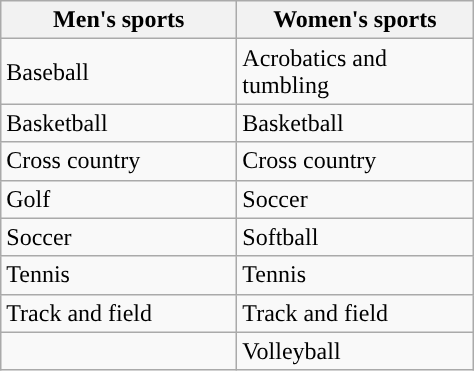<table class="wikitable"; style= "text-align: ">
<tr>
<th width=150px>Men's sports</th>
<th width=150px>Women's sports</th>
</tr>
<tr>
<td>Baseball</td>
<td>Acrobatics and tumbling</td>
</tr>
<tr>
<td>Basketball</td>
<td>Basketball</td>
</tr>
<tr>
<td>Cross country</td>
<td>Cross country</td>
</tr>
<tr>
<td>Golf</td>
<td>Soccer</td>
</tr>
<tr>
<td>Soccer</td>
<td>Softball</td>
</tr>
<tr>
<td>Tennis</td>
<td>Tennis</td>
</tr>
<tr>
<td>Track and field</td>
<td>Track and field</td>
</tr>
<tr>
<td></td>
<td>Volleyball</td>
</tr>
</table>
